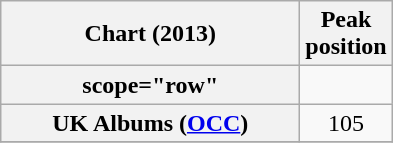<table class="wikitable sortable plainrowheaders">
<tr>
<th scope="col" style="width:12em;">Chart (2013)</th>
<th>Peak<br>position</th>
</tr>
<tr>
<th>scope="row"</th>
</tr>
<tr>
<th scope="row">UK Albums (<a href='#'>OCC</a>)</th>
<td style="text-align:center;">105</td>
</tr>
<tr>
</tr>
</table>
